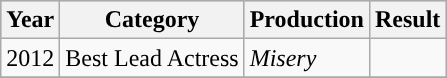<table class="wikitable">
<tr style="background:#b0c4de;">
<th>Year</th>
<th>Category</th>
<th>Production</th>
<th>Result</th>
</tr>
<tr>
<td>2012</td>
<td>Best Lead Actress</td>
<td><em>Misery</em></td>
<td></td>
</tr>
<tr>
</tr>
</table>
